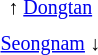<table style="text-align:center;">
<tr>
<td><small>↑ <a href='#'>Dongtan</a></small></td>
</tr>
<tr || >
</tr>
<tr>
<td><small><a href='#'>Seongnam</a> ↓</small></td>
</tr>
</table>
